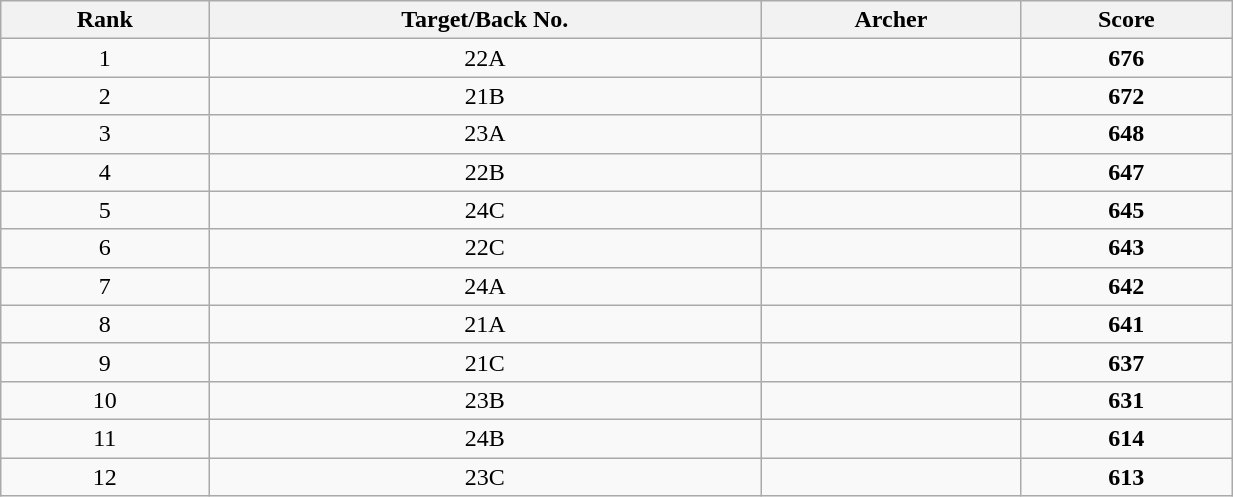<table class="wikitable sortable" style="text-align:center" width=65%>
<tr>
<th>Rank</th>
<th>Target/Back No.</th>
<th>Archer</th>
<th>Score</th>
</tr>
<tr>
<td>1</td>
<td>22A</td>
<td align=left></td>
<td><strong>676</strong></td>
</tr>
<tr>
<td>2</td>
<td>21B</td>
<td align=left></td>
<td><strong>672</strong></td>
</tr>
<tr>
<td>3</td>
<td>23A</td>
<td align=left></td>
<td><strong>648</strong></td>
</tr>
<tr>
<td>4</td>
<td>22B</td>
<td align=left></td>
<td><strong>647</strong></td>
</tr>
<tr>
<td>5</td>
<td>24C</td>
<td align=left></td>
<td><strong>645</strong></td>
</tr>
<tr>
<td>6</td>
<td>22C</td>
<td align=left></td>
<td><strong>643</strong></td>
</tr>
<tr>
<td>7</td>
<td>24A</td>
<td align=left></td>
<td><strong>642</strong></td>
</tr>
<tr>
<td>8</td>
<td>21A</td>
<td align=left></td>
<td><strong>641</strong></td>
</tr>
<tr>
<td>9</td>
<td>21C</td>
<td align=left></td>
<td><strong>637</strong></td>
</tr>
<tr>
<td>10</td>
<td>23B</td>
<td align=left></td>
<td><strong>631</strong></td>
</tr>
<tr>
<td>11</td>
<td>24B</td>
<td align=left></td>
<td><strong>614</strong></td>
</tr>
<tr>
<td>12</td>
<td>23C</td>
<td align=left></td>
<td><strong>613</strong></td>
</tr>
</table>
